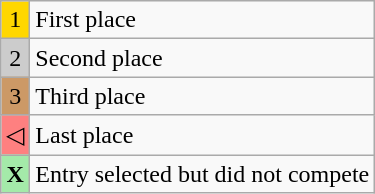<table class="wikitable">
<tr>
<td style="background-color:#FFD700; text-align:center;">1</td>
<td>First place</td>
</tr>
<tr>
<td style="background-color:#CCC; text-align:center;">2</td>
<td>Second place</td>
</tr>
<tr>
<td style="background-color:#C96; text-align:center;">3</td>
<td>Third place</td>
</tr>
<tr>
<td style="background-color:#FE8080; text-align:center;">◁</td>
<td>Last place</td>
</tr>
<tr>
<td style="background-color:#A4EAA9; text-align:center;"><strong>X</strong></td>
<td>Entry selected but did not compete<br></td>
</tr>
</table>
